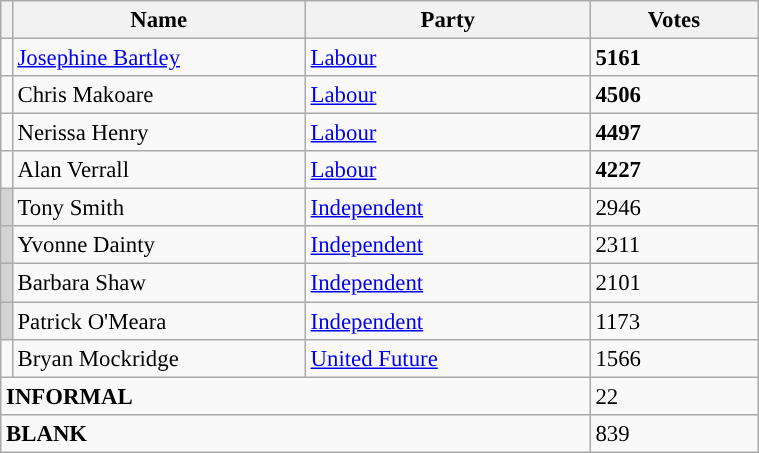<table width="40%" class="wikitable" style="font-size: 95%; width=20%;">
<tr>
<th width="1%"></th>
<th width="35%">Name</th>
<th width="34%">Party</th>
<th width="20%">Votes</th>
</tr>
<tr>
<td></td>
<td><a href='#'>Josephine Bartley</a></td>
<td><a href='#'>Labour</a></td>
<td><strong>5161</strong></td>
</tr>
<tr>
<td></td>
<td>Chris Makoare</td>
<td><a href='#'>Labour</a></td>
<td><strong>4506</strong></td>
</tr>
<tr>
<td></td>
<td>Nerissa Henry</td>
<td><a href='#'>Labour</a></td>
<td><strong>4497</strong></td>
</tr>
<tr>
<td></td>
<td>Alan Verrall</td>
<td><a href='#'>Labour</a></td>
<td><strong>4227</strong></td>
</tr>
<tr>
<td bgcolor="lightgrey"></td>
<td>Tony Smith</td>
<td><a href='#'>Independent</a></td>
<td>2946</td>
</tr>
<tr>
<td bgcolor="lightgrey"></td>
<td>Yvonne Dainty</td>
<td><a href='#'>Independent</a></td>
<td>2311</td>
</tr>
<tr>
<td bgcolor="lightgrey"></td>
<td>Barbara Shaw</td>
<td><a href='#'>Independent</a></td>
<td>2101</td>
</tr>
<tr>
<td bgcolor="lightgrey"></td>
<td>Patrick O'Meara</td>
<td><a href='#'>Independent</a></td>
<td>1173</td>
</tr>
<tr>
<td bgcolor=></td>
<td>Bryan Mockridge</td>
<td><a href='#'>United Future</a></td>
<td>1566</td>
</tr>
<tr>
<td colspan="3"><strong>INFORMAL</strong></td>
<td>22</td>
</tr>
<tr>
<td colspan="3"><strong>BLANK</strong></td>
<td>839</td>
</tr>
</table>
